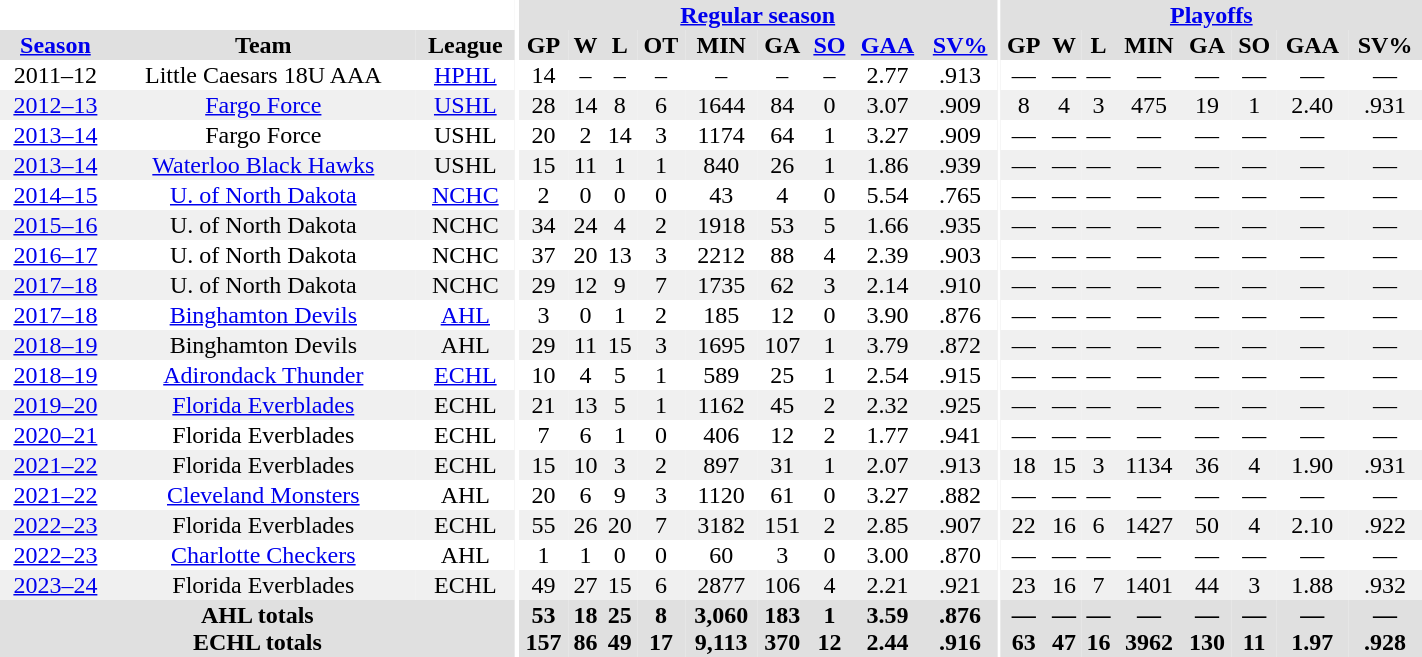<table border="0" cellpadding="1" cellspacing="0" style="text-align:center; width:75%">
<tr ALIGN="center" bgcolor="#e0e0e0">
<th align="center" colspan="3" bgcolor="#ffffff"></th>
<th align="center" rowspan="99" bgcolor="#ffffff"></th>
<th align="center" colspan="9" bgcolor="#e0e0e0"><a href='#'>Regular season</a></th>
<th align="center" rowspan="99" bgcolor="#ffffff"></th>
<th align="center" colspan="8" bgcolor="#e0e0e0"><a href='#'>Playoffs</a></th>
</tr>
<tr ALIGN="center" bgcolor="#e0e0e0">
<th><a href='#'>Season</a></th>
<th>Team</th>
<th>League</th>
<th>GP</th>
<th>W</th>
<th>L</th>
<th>OT</th>
<th>MIN</th>
<th>GA</th>
<th><a href='#'>SO</a></th>
<th><a href='#'>GAA</a></th>
<th><a href='#'>SV%</a></th>
<th>GP</th>
<th>W</th>
<th>L</th>
<th>MIN</th>
<th>GA</th>
<th>SO</th>
<th>GAA</th>
<th>SV%</th>
</tr>
<tr>
<td>2011–12</td>
<td>Little Caesars 18U AAA</td>
<td><a href='#'>HPHL</a></td>
<td>14</td>
<td>–</td>
<td>–</td>
<td>–</td>
<td>–</td>
<td>–</td>
<td>–</td>
<td>2.77</td>
<td>.913</td>
<td>—</td>
<td>—</td>
<td>—</td>
<td>—</td>
<td>—</td>
<td>—</td>
<td>—</td>
<td>—</td>
</tr>
<tr bgcolor="f0f0f0">
<td><a href='#'>2012–13</a></td>
<td><a href='#'>Fargo Force</a></td>
<td><a href='#'>USHL</a></td>
<td>28</td>
<td>14</td>
<td>8</td>
<td>6</td>
<td>1644</td>
<td>84</td>
<td>0</td>
<td>3.07</td>
<td>.909</td>
<td>8</td>
<td>4</td>
<td>3</td>
<td>475</td>
<td>19</td>
<td>1</td>
<td>2.40</td>
<td>.931</td>
</tr>
<tr>
<td><a href='#'>2013–14</a></td>
<td>Fargo Force</td>
<td>USHL</td>
<td>20</td>
<td>2</td>
<td>14</td>
<td>3</td>
<td>1174</td>
<td>64</td>
<td>1</td>
<td>3.27</td>
<td>.909</td>
<td>—</td>
<td>—</td>
<td>—</td>
<td>—</td>
<td>—</td>
<td>—</td>
<td>—</td>
<td>—</td>
</tr>
<tr bgcolor="f0f0f0">
<td><a href='#'>2013–14</a></td>
<td><a href='#'>Waterloo Black Hawks</a></td>
<td>USHL</td>
<td>15</td>
<td>11</td>
<td>1</td>
<td>1</td>
<td>840</td>
<td>26</td>
<td>1</td>
<td>1.86</td>
<td>.939</td>
<td>—</td>
<td>—</td>
<td>—</td>
<td>—</td>
<td>—</td>
<td>—</td>
<td>—</td>
<td>—</td>
</tr>
<tr>
<td><a href='#'>2014–15</a></td>
<td><a href='#'>U. of North Dakota</a></td>
<td><a href='#'>NCHC</a></td>
<td>2</td>
<td>0</td>
<td>0</td>
<td>0</td>
<td>43</td>
<td>4</td>
<td>0</td>
<td>5.54</td>
<td>.765</td>
<td>—</td>
<td>—</td>
<td>—</td>
<td>—</td>
<td>—</td>
<td>—</td>
<td>—</td>
<td>—</td>
</tr>
<tr bgcolor="f0f0f0">
<td><a href='#'>2015–16</a></td>
<td>U. of North Dakota</td>
<td>NCHC</td>
<td>34</td>
<td>24</td>
<td>4</td>
<td>2</td>
<td>1918</td>
<td>53</td>
<td>5</td>
<td>1.66</td>
<td>.935</td>
<td>—</td>
<td>—</td>
<td>—</td>
<td>—</td>
<td>—</td>
<td>—</td>
<td>—</td>
<td>—</td>
</tr>
<tr>
<td><a href='#'>2016–17</a></td>
<td>U. of North Dakota</td>
<td>NCHC</td>
<td>37</td>
<td>20</td>
<td>13</td>
<td>3</td>
<td>2212</td>
<td>88</td>
<td>4</td>
<td>2.39</td>
<td>.903</td>
<td>—</td>
<td>—</td>
<td>—</td>
<td>—</td>
<td>—</td>
<td>—</td>
<td>—</td>
<td>—</td>
</tr>
<tr bgcolor="f0f0f0">
<td><a href='#'>2017–18</a></td>
<td>U. of North Dakota</td>
<td>NCHC</td>
<td>29</td>
<td>12</td>
<td>9</td>
<td>7</td>
<td>1735</td>
<td>62</td>
<td>3</td>
<td>2.14</td>
<td>.910</td>
<td>—</td>
<td>—</td>
<td>—</td>
<td>—</td>
<td>—</td>
<td>—</td>
<td>—</td>
<td>—</td>
</tr>
<tr>
<td><a href='#'>2017–18</a></td>
<td><a href='#'>Binghamton Devils</a></td>
<td><a href='#'>AHL</a></td>
<td>3</td>
<td>0</td>
<td>1</td>
<td>2</td>
<td>185</td>
<td>12</td>
<td>0</td>
<td>3.90</td>
<td>.876</td>
<td>—</td>
<td>—</td>
<td>—</td>
<td>—</td>
<td>—</td>
<td>—</td>
<td>—</td>
<td>—</td>
</tr>
<tr bgcolor="f0f0f0">
<td><a href='#'>2018–19</a></td>
<td>Binghamton Devils</td>
<td>AHL</td>
<td>29</td>
<td>11</td>
<td>15</td>
<td>3</td>
<td>1695</td>
<td>107</td>
<td>1</td>
<td>3.79</td>
<td>.872</td>
<td>—</td>
<td>—</td>
<td>—</td>
<td>—</td>
<td>—</td>
<td>—</td>
<td>—</td>
<td>—</td>
</tr>
<tr>
<td><a href='#'>2018–19</a></td>
<td><a href='#'>Adirondack Thunder</a></td>
<td><a href='#'>ECHL</a></td>
<td>10</td>
<td>4</td>
<td>5</td>
<td>1</td>
<td>589</td>
<td>25</td>
<td>1</td>
<td>2.54</td>
<td>.915</td>
<td>—</td>
<td>—</td>
<td>—</td>
<td>—</td>
<td>—</td>
<td>—</td>
<td>—</td>
<td>—</td>
</tr>
<tr bgcolor="f0f0f0">
<td><a href='#'>2019–20</a></td>
<td><a href='#'>Florida Everblades</a></td>
<td>ECHL</td>
<td>21</td>
<td>13</td>
<td>5</td>
<td>1</td>
<td>1162</td>
<td>45</td>
<td>2</td>
<td>2.32</td>
<td>.925</td>
<td>—</td>
<td>—</td>
<td>—</td>
<td>—</td>
<td>—</td>
<td>—</td>
<td>—</td>
<td>—</td>
</tr>
<tr>
<td><a href='#'>2020–21</a></td>
<td>Florida Everblades</td>
<td>ECHL</td>
<td>7</td>
<td>6</td>
<td>1</td>
<td>0</td>
<td>406</td>
<td>12</td>
<td>2</td>
<td>1.77</td>
<td>.941</td>
<td>—</td>
<td>—</td>
<td>—</td>
<td>—</td>
<td>—</td>
<td>—</td>
<td>—</td>
<td>—</td>
</tr>
<tr bgcolor="f0f0f0">
<td><a href='#'>2021–22</a></td>
<td>Florida Everblades</td>
<td>ECHL</td>
<td>15</td>
<td>10</td>
<td>3</td>
<td>2</td>
<td>897</td>
<td>31</td>
<td>1</td>
<td>2.07</td>
<td>.913</td>
<td>18</td>
<td>15</td>
<td>3</td>
<td>1134</td>
<td>36</td>
<td>4</td>
<td>1.90</td>
<td>.931</td>
</tr>
<tr>
<td><a href='#'>2021–22</a></td>
<td><a href='#'>Cleveland Monsters</a></td>
<td>AHL</td>
<td>20</td>
<td>6</td>
<td>9</td>
<td>3</td>
<td>1120</td>
<td>61</td>
<td>0</td>
<td>3.27</td>
<td>.882</td>
<td>—</td>
<td>—</td>
<td>—</td>
<td>—</td>
<td>—</td>
<td>—</td>
<td>—</td>
<td>—</td>
</tr>
<tr bgcolor="f0f0f0">
<td><a href='#'>2022–23</a></td>
<td>Florida Everblades</td>
<td>ECHL</td>
<td>55</td>
<td>26</td>
<td>20</td>
<td>7</td>
<td>3182</td>
<td>151</td>
<td>2</td>
<td>2.85</td>
<td>.907</td>
<td>22</td>
<td>16</td>
<td>6</td>
<td>1427</td>
<td>50</td>
<td>4</td>
<td>2.10</td>
<td>.922</td>
</tr>
<tr>
<td><a href='#'>2022–23</a></td>
<td><a href='#'>Charlotte Checkers</a></td>
<td>AHL</td>
<td>1</td>
<td>1</td>
<td>0</td>
<td>0</td>
<td>60</td>
<td>3</td>
<td>0</td>
<td>3.00</td>
<td>.870</td>
<td>—</td>
<td>—</td>
<td>—</td>
<td>—</td>
<td>—</td>
<td>—</td>
<td>—</td>
<td>—</td>
</tr>
<tr bgcolor="f0f0f0">
<td><a href='#'>2023–24</a></td>
<td>Florida Everblades</td>
<td>ECHL</td>
<td>49</td>
<td>27</td>
<td>15</td>
<td>6</td>
<td>2877</td>
<td>106</td>
<td>4</td>
<td>2.21</td>
<td>.921</td>
<td>23</td>
<td>16</td>
<td>7</td>
<td>1401</td>
<td>44</td>
<td>3</td>
<td>1.88</td>
<td>.932</td>
</tr>
<tr bgcolor="e0e0e0">
<th colspan="3">AHL totals<br>ECHL totals</th>
<th>53<br>157</th>
<th>18<br>86</th>
<th>25<br>49</th>
<th>8<br>17</th>
<th>3,060<br>9,113</th>
<th>183<br>370</th>
<th>1<br>12</th>
<th>3.59<br>2.44</th>
<th>.876<br>.916</th>
<th>—<br>63</th>
<th>—<br>47</th>
<th>—<br>16</th>
<th>—<br>3962</th>
<th>—<br>130</th>
<th>—<br>11</th>
<th>—<br>1.97</th>
<th>—<br>.928</th>
</tr>
</table>
